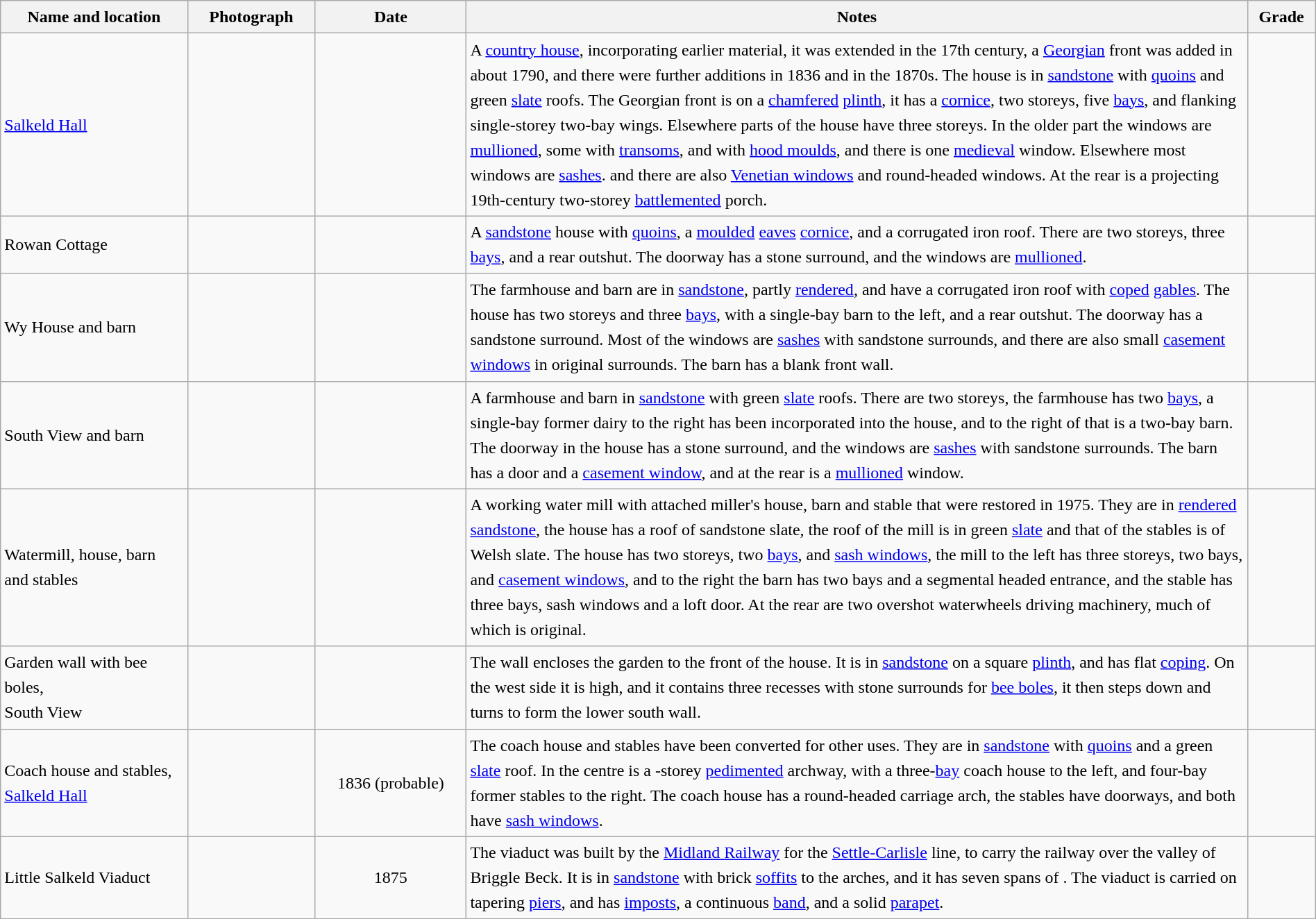<table class="wikitable sortable plainrowheaders" style="width:100%; border:0; text-align:left; line-height:150%;">
<tr>
<th scope="col"  style="width:150px">Name and location</th>
<th scope="col"  style="width:100px" class="unsortable">Photograph</th>
<th scope="col"  style="width:120px">Date</th>
<th scope="col"  style="width:650px" class="unsortable">Notes</th>
<th scope="col"  style="width:50px">Grade</th>
</tr>
<tr>
<td><a href='#'>Salkeld Hall</a><br><small></small></td>
<td></td>
<td align="center"></td>
<td>A <a href='#'>country house</a>, incorporating earlier material, it was extended in the 17th century, a <a href='#'>Georgian</a> front was added in about 1790, and there were further additions in 1836 and in the 1870s.  The house is in <a href='#'>sandstone</a> with <a href='#'>quoins</a> and green <a href='#'>slate</a> roofs.  The Georgian front is on a <a href='#'>chamfered</a> <a href='#'>plinth</a>, it has a <a href='#'>cornice</a>, two storeys, five <a href='#'>bays</a>, and flanking single-storey two-bay wings.  Elsewhere parts of the house have three storeys.  In the older part the windows are <a href='#'>mullioned</a>, some with <a href='#'>transoms</a>, and with <a href='#'>hood moulds</a>, and there is one <a href='#'>medieval</a> window.  Elsewhere most windows are <a href='#'>sashes</a>. and there are also <a href='#'>Venetian windows</a> and round-headed windows.  At the rear is a projecting 19th-century two-storey <a href='#'>battlemented</a> porch.</td>
<td align="center" ></td>
</tr>
<tr>
<td>Rowan Cottage<br><small></small></td>
<td></td>
<td align="center"></td>
<td>A <a href='#'>sandstone</a> house with <a href='#'>quoins</a>, a <a href='#'>moulded</a> <a href='#'>eaves</a> <a href='#'>cornice</a>, and a corrugated iron roof.  There are two storeys, three <a href='#'>bays</a>, and a rear outshut.  The doorway has a stone surround, and the windows are <a href='#'>mullioned</a>.</td>
<td align="center" ></td>
</tr>
<tr>
<td>Wy House and barn<br><small></small></td>
<td></td>
<td align="center"></td>
<td>The farmhouse and barn are in <a href='#'>sandstone</a>, partly <a href='#'>rendered</a>, and have a corrugated iron roof with <a href='#'>coped</a> <a href='#'>gables</a>.  The house has two storeys and three <a href='#'>bays</a>, with a single-bay barn to the left, and a rear outshut.  The doorway has a sandstone surround.  Most of the windows are <a href='#'>sashes</a> with sandstone surrounds, and there are also small <a href='#'>casement windows</a> in original surrounds.  The barn has a blank front wall.</td>
<td align="center" ></td>
</tr>
<tr>
<td>South View and barn<br><small></small></td>
<td></td>
<td align="center"></td>
<td>A farmhouse and barn in <a href='#'>sandstone</a> with green <a href='#'>slate</a> roofs.  There are two storeys, the farmhouse has two <a href='#'>bays</a>, a single-bay former dairy to the right has been incorporated into the house, and to the right of that is a two-bay barn.  The doorway in the house has a stone surround, and the windows are <a href='#'>sashes</a> with sandstone surrounds.  The barn has a door and a <a href='#'>casement window</a>, and at the rear is a <a href='#'>mullioned</a> window.</td>
<td align="center" ></td>
</tr>
<tr>
<td>Watermill, house, barn and stables<br><small></small></td>
<td></td>
<td align="center"></td>
<td>A working water mill with attached miller's house, barn and stable that were restored in 1975.  They are in <a href='#'>rendered</a> <a href='#'>sandstone</a>, the house has a roof of sandstone slate, the roof of the mill is in green <a href='#'>slate</a> and that of the stables is of Welsh slate.  The house has two storeys, two <a href='#'>bays</a>, and <a href='#'>sash windows</a>, the mill to the left has three storeys, two bays, and <a href='#'>casement windows</a>, and to the right the barn has two bays and a segmental headed entrance, and the stable has three bays, sash windows and a loft door.  At the rear are two overshot waterwheels driving machinery, much of which is original.</td>
<td align="center" ></td>
</tr>
<tr>
<td>Garden wall with bee boles, <br>South View<br><small></small></td>
<td></td>
<td align="center"></td>
<td>The wall encloses the garden to the front of the house.  It is in <a href='#'>sandstone</a> on a square <a href='#'>plinth</a>, and has flat <a href='#'>coping</a>.  On the west side it is high, and it contains three recesses with stone surrounds for <a href='#'>bee boles</a>, it then steps down and turns to form the lower south wall.</td>
<td align="center" ></td>
</tr>
<tr>
<td>Coach house and stables,<br><a href='#'>Salkeld Hall</a><br><small></small></td>
<td></td>
<td align="center">1836 (probable)</td>
<td>The coach house and stables have been converted for other uses.  They are in <a href='#'>sandstone</a> with <a href='#'>quoins</a> and a green <a href='#'>slate</a> roof.  In the centre is a -storey <a href='#'>pedimented</a> archway, with a three-<a href='#'>bay</a> coach house to the left, and four-bay former stables to the right.  The coach house has a round-headed carriage arch, the stables have doorways, and both have <a href='#'>sash windows</a>.</td>
<td align="center" ></td>
</tr>
<tr>
<td>Little Salkeld Viaduct<br><small></small></td>
<td></td>
<td align="center">1875</td>
<td>The viaduct was built by the <a href='#'>Midland Railway</a> for the <a href='#'>Settle-Carlisle</a> line, to carry the railway over the valley of Briggle Beck.  It is in <a href='#'>sandstone</a> with brick <a href='#'>soffits</a> to the arches, and it has seven spans of .  The viaduct is carried on tapering <a href='#'>piers</a>, and has <a href='#'>imposts</a>, a continuous <a href='#'>band</a>, and a solid <a href='#'>parapet</a>.</td>
<td align="center" ></td>
</tr>
<tr>
</tr>
</table>
